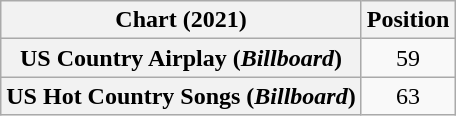<table class="wikitable sortable plainrowheaders" style="text-align:center">
<tr>
<th scope="col">Chart (2021)</th>
<th scope="col">Position</th>
</tr>
<tr>
<th scope="row">US Country Airplay (<em>Billboard</em>)</th>
<td>59</td>
</tr>
<tr>
<th scope="row">US Hot Country Songs (<em>Billboard</em>)</th>
<td>63</td>
</tr>
</table>
